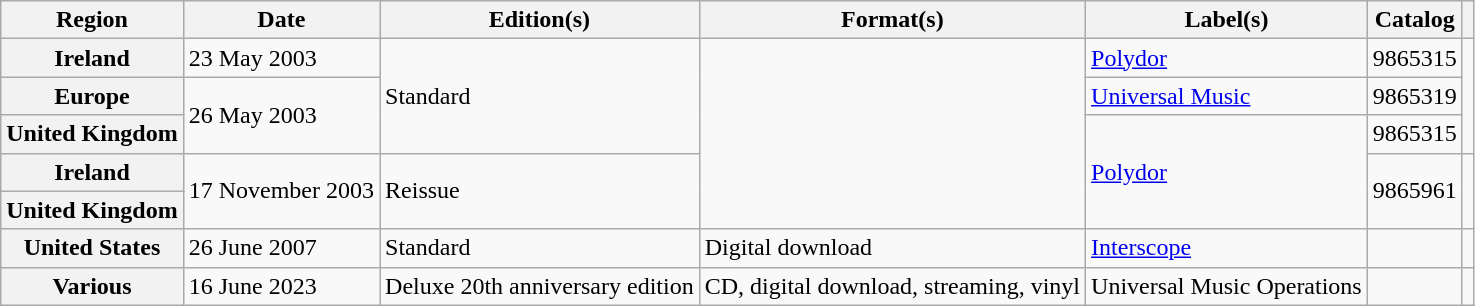<table class="wikitable plainrowheaders">
<tr>
<th scope="col">Region</th>
<th scope="col">Date</th>
<th scope="col">Edition(s)</th>
<th scope="col">Format(s)</th>
<th scope="col">Label(s)</th>
<th scope="col">Catalog</th>
<th scope="col"></th>
</tr>
<tr>
<th scope="row">Ireland</th>
<td>23 May 2003</td>
<td rowspan="3">Standard</td>
<td rowspan="5"></td>
<td><a href='#'>Polydor</a></td>
<td>9865315</td>
<td align="center" rowspan="3"></td>
</tr>
<tr>
<th scope="row">Europe</th>
<td rowspan="2">26 May 2003</td>
<td><a href='#'>Universal Music</a></td>
<td>9865319</td>
</tr>
<tr>
<th scope="row">United Kingdom</th>
<td rowspan="3"><a href='#'>Polydor</a></td>
<td>9865315</td>
</tr>
<tr>
<th scope="row">Ireland</th>
<td rowspan="2">17 November 2003</td>
<td rowspan="2">Reissue</td>
<td rowspan="2">9865961</td>
<td align="center" rowspan="2"></td>
</tr>
<tr>
<th scope="row">United Kingdom</th>
</tr>
<tr>
<th scope="row">United States</th>
<td>26 June 2007</td>
<td>Standard</td>
<td>Digital download</td>
<td><a href='#'>Interscope</a></td>
<td></td>
<td align="center"></td>
</tr>
<tr>
<th scope="row">Various</th>
<td>16 June 2023</td>
<td>Deluxe 20th anniversary edition</td>
<td>CD, digital download, streaming, vinyl</td>
<td>Universal Music Operations</td>
<td></td>
<td align="center"></td>
</tr>
</table>
